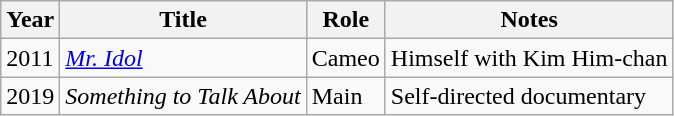<table class="wikitable">
<tr>
<th>Year</th>
<th>Title</th>
<th>Role</th>
<th>Notes</th>
</tr>
<tr>
<td>2011</td>
<td><em><a href='#'>Mr. Idol</a></em></td>
<td>Cameo</td>
<td>Himself with Kim Him-chan</td>
</tr>
<tr>
<td>2019</td>
<td><em>Something to Talk About</em></td>
<td>Main</td>
<td>Self-directed documentary</td>
</tr>
</table>
